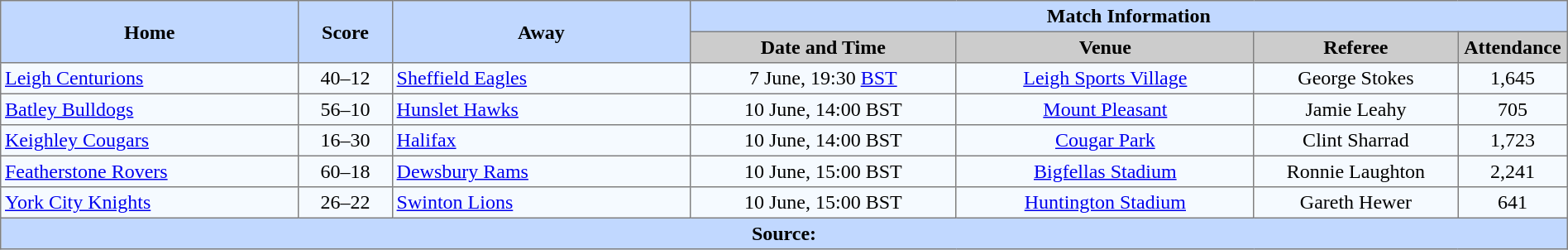<table border="1" cellpadding="3" cellspacing="0" style="border-collapse:collapse; text-align:center; width:100%;">
<tr style="background:#c1d8ff;">
<th rowspan="2" style="width:19%;">Home</th>
<th rowspan="2" style="width:6%;">Score</th>
<th rowspan="2" style="width:19%;">Away</th>
<th colspan=6>Match Information</th>
</tr>
<tr style="background:#ccc;">
<th width=17%>Date and Time</th>
<th width=19%>Venue</th>
<th width=13%>Referee</th>
<th width=7%>Attendance</th>
</tr>
<tr style="background:#f5faff;">
<td align=left> <a href='#'>Leigh Centurions</a></td>
<td>40–12</td>
<td align=left> <a href='#'>Sheffield Eagles</a></td>
<td>7 June, 19:30 <a href='#'>BST</a></td>
<td><a href='#'>Leigh Sports Village</a></td>
<td>George Stokes</td>
<td>1,645</td>
</tr>
<tr style="background:#f5faff;">
<td align=left> <a href='#'>Batley Bulldogs</a></td>
<td>56–10</td>
<td align=left> <a href='#'>Hunslet Hawks</a></td>
<td>10 June, 14:00 BST</td>
<td><a href='#'>Mount Pleasant</a></td>
<td>Jamie Leahy</td>
<td>705</td>
</tr>
<tr style="background:#f5faff;">
<td align=left> <a href='#'>Keighley Cougars</a></td>
<td>16–30</td>
<td align=left> <a href='#'>Halifax</a></td>
<td>10 June, 14:00 BST</td>
<td><a href='#'>Cougar Park</a></td>
<td>Clint Sharrad</td>
<td>1,723</td>
</tr>
<tr style="background:#f5faff;">
<td align=left> <a href='#'>Featherstone Rovers</a></td>
<td>60–18</td>
<td align=left> <a href='#'>Dewsbury Rams</a></td>
<td>10 June, 15:00 BST</td>
<td><a href='#'>Bigfellas Stadium</a></td>
<td>Ronnie Laughton</td>
<td>2,241</td>
</tr>
<tr style="background:#f5faff;">
<td align=left> <a href='#'>York City Knights</a></td>
<td>26–22</td>
<td align=left> <a href='#'>Swinton Lions</a></td>
<td>10 June, 15:00 BST</td>
<td><a href='#'>Huntington Stadium</a></td>
<td>Gareth Hewer</td>
<td>641</td>
</tr>
<tr style="background:#c1d8ff;">
<th colspan=12>Source:</th>
</tr>
</table>
